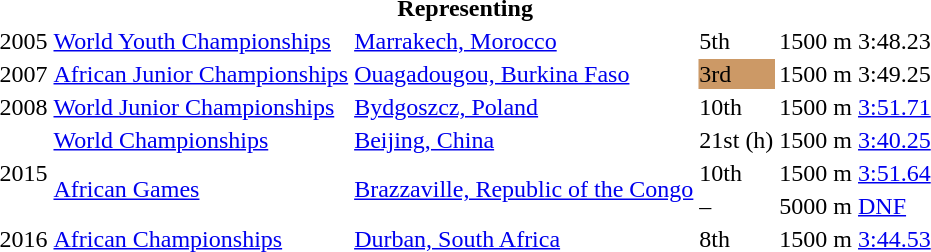<table>
<tr>
<th colspan="6">Representing </th>
</tr>
<tr>
<td>2005</td>
<td><a href='#'>World Youth Championships</a></td>
<td><a href='#'>Marrakech, Morocco</a></td>
<td>5th</td>
<td>1500 m</td>
<td>3:48.23</td>
</tr>
<tr>
<td>2007</td>
<td><a href='#'>African Junior Championships</a></td>
<td><a href='#'>Ouagadougou, Burkina Faso</a></td>
<td bgcolor=cc9966>3rd</td>
<td>1500 m</td>
<td>3:49.25</td>
</tr>
<tr>
<td>2008</td>
<td><a href='#'>World Junior Championships</a></td>
<td><a href='#'>Bydgoszcz, Poland</a></td>
<td>10th</td>
<td>1500 m</td>
<td><a href='#'>3:51.71</a></td>
</tr>
<tr>
<td rowspan=3>2015</td>
<td><a href='#'>World Championships</a></td>
<td><a href='#'>Beijing, China</a></td>
<td>21st (h)</td>
<td>1500 m</td>
<td><a href='#'>3:40.25</a></td>
</tr>
<tr>
<td rowspan=2><a href='#'>African Games</a></td>
<td rowspan=2><a href='#'>Brazzaville, Republic of the Congo</a></td>
<td>10th</td>
<td>1500 m</td>
<td><a href='#'>3:51.64</a></td>
</tr>
<tr>
<td>–</td>
<td>5000 m</td>
<td><a href='#'>DNF</a></td>
</tr>
<tr>
<td>2016</td>
<td><a href='#'>African Championships</a></td>
<td><a href='#'>Durban, South Africa</a></td>
<td>8th</td>
<td>1500 m</td>
<td><a href='#'>3:44.53</a></td>
</tr>
</table>
